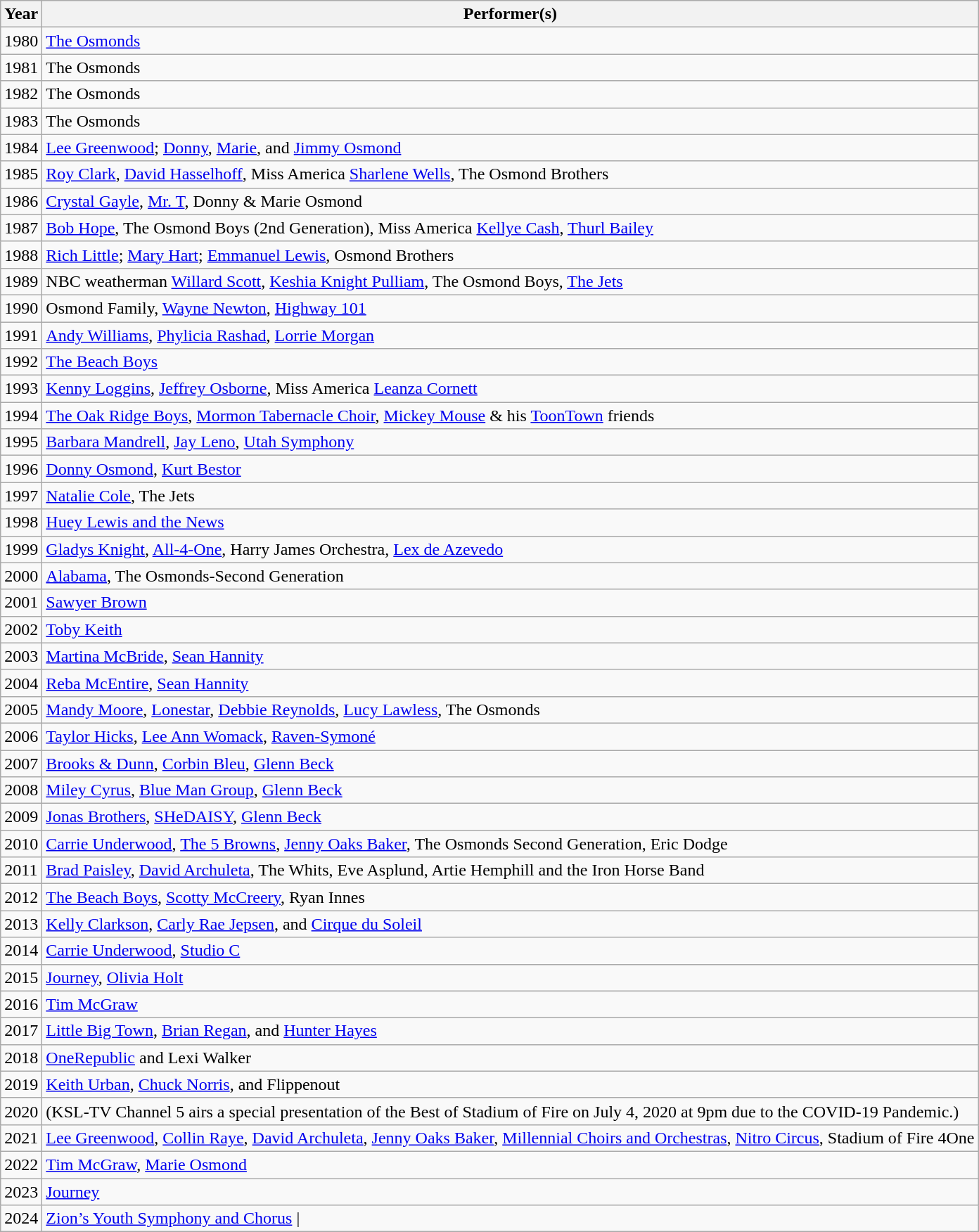<table class="wikitable">
<tr>
<th>Year</th>
<th>Performer(s)</th>
</tr>
<tr>
<td>1980</td>
<td><a href='#'>The Osmonds</a></td>
</tr>
<tr>
<td>1981</td>
<td>The Osmonds</td>
</tr>
<tr>
<td>1982</td>
<td>The Osmonds</td>
</tr>
<tr>
<td>1983</td>
<td>The Osmonds</td>
</tr>
<tr>
<td>1984</td>
<td><a href='#'>Lee Greenwood</a>; <a href='#'>Donny</a>, <a href='#'>Marie</a>, and <a href='#'>Jimmy Osmond</a></td>
</tr>
<tr>
<td>1985</td>
<td><a href='#'>Roy Clark</a>, <a href='#'>David Hasselhoff</a>, Miss America <a href='#'>Sharlene Wells</a>, The Osmond Brothers</td>
</tr>
<tr>
<td>1986</td>
<td><a href='#'>Crystal Gayle</a>, <a href='#'>Mr. T</a>, Donny & Marie Osmond</td>
</tr>
<tr>
<td>1987</td>
<td><a href='#'>Bob Hope</a>, The Osmond Boys (2nd Generation), Miss America <a href='#'>Kellye Cash</a>, <a href='#'>Thurl Bailey</a></td>
</tr>
<tr>
<td>1988</td>
<td><a href='#'>Rich Little</a>; <a href='#'>Mary Hart</a>; <a href='#'>Emmanuel Lewis</a>, Osmond Brothers</td>
</tr>
<tr>
<td>1989</td>
<td>NBC weatherman <a href='#'>Willard Scott</a>, <a href='#'>Keshia Knight Pulliam</a>, The Osmond Boys, <a href='#'>The Jets</a></td>
</tr>
<tr>
<td>1990</td>
<td>Osmond Family, <a href='#'>Wayne Newton</a>, <a href='#'>Highway 101</a></td>
</tr>
<tr>
<td>1991</td>
<td><a href='#'>Andy Williams</a>, <a href='#'>Phylicia Rashad</a>, <a href='#'>Lorrie Morgan</a></td>
</tr>
<tr>
<td>1992</td>
<td><a href='#'>The Beach Boys</a></td>
</tr>
<tr>
<td>1993</td>
<td><a href='#'>Kenny Loggins</a>, <a href='#'>Jeffrey Osborne</a>, Miss America <a href='#'>Leanza Cornett</a></td>
</tr>
<tr>
<td>1994</td>
<td><a href='#'>The Oak Ridge Boys</a>, <a href='#'>Mormon Tabernacle Choir</a>, <a href='#'>Mickey Mouse</a> & his <a href='#'>ToonTown</a> friends</td>
</tr>
<tr>
<td>1995</td>
<td><a href='#'>Barbara Mandrell</a>, <a href='#'>Jay Leno</a>, <a href='#'>Utah Symphony</a></td>
</tr>
<tr>
<td>1996</td>
<td><a href='#'>Donny Osmond</a>, <a href='#'>Kurt Bestor</a></td>
</tr>
<tr>
<td>1997</td>
<td><a href='#'>Natalie Cole</a>, The Jets</td>
</tr>
<tr>
<td>1998</td>
<td><a href='#'>Huey Lewis and the News</a></td>
</tr>
<tr>
<td>1999</td>
<td><a href='#'>Gladys Knight</a>, <a href='#'>All-4-One</a>, Harry James Orchestra, <a href='#'>Lex de Azevedo</a></td>
</tr>
<tr>
<td>2000</td>
<td><a href='#'>Alabama</a>, The Osmonds-Second Generation</td>
</tr>
<tr>
<td>2001</td>
<td><a href='#'>Sawyer Brown</a></td>
</tr>
<tr>
<td>2002</td>
<td><a href='#'>Toby Keith</a></td>
</tr>
<tr>
<td>2003</td>
<td><a href='#'>Martina McBride</a>, <a href='#'>Sean Hannity</a></td>
</tr>
<tr>
<td>2004</td>
<td><a href='#'>Reba McEntire</a>, <a href='#'>Sean Hannity</a></td>
</tr>
<tr>
<td>2005</td>
<td><a href='#'>Mandy Moore</a>, <a href='#'>Lonestar</a>, <a href='#'>Debbie Reynolds</a>, <a href='#'>Lucy Lawless</a>, The Osmonds</td>
</tr>
<tr>
<td>2006</td>
<td><a href='#'>Taylor Hicks</a>, <a href='#'>Lee Ann Womack</a>, <a href='#'>Raven-Symoné</a></td>
</tr>
<tr>
<td>2007</td>
<td><a href='#'>Brooks & Dunn</a>, <a href='#'>Corbin Bleu</a>, <a href='#'>Glenn Beck</a></td>
</tr>
<tr>
<td>2008</td>
<td><a href='#'>Miley Cyrus</a>, <a href='#'>Blue Man Group</a>, <a href='#'>Glenn Beck</a></td>
</tr>
<tr>
<td>2009</td>
<td><a href='#'>Jonas Brothers</a>, <a href='#'>SHeDAISY</a>, <a href='#'>Glenn Beck</a></td>
</tr>
<tr>
<td>2010</td>
<td><a href='#'>Carrie Underwood</a>, <a href='#'>The 5 Browns</a>, <a href='#'>Jenny Oaks Baker</a>, The Osmonds Second Generation, Eric Dodge</td>
</tr>
<tr>
<td>2011</td>
<td><a href='#'>Brad Paisley</a>, <a href='#'>David Archuleta</a>, The Whits, Eve Asplund, Artie Hemphill and the Iron Horse Band</td>
</tr>
<tr>
<td>2012</td>
<td><a href='#'>The Beach Boys</a>, <a href='#'>Scotty McCreery</a>, Ryan Innes</td>
</tr>
<tr>
<td>2013</td>
<td><a href='#'>Kelly Clarkson</a>, <a href='#'>Carly Rae Jepsen</a>, and <a href='#'>Cirque du Soleil</a></td>
</tr>
<tr>
<td>2014</td>
<td><a href='#'>Carrie Underwood</a>, <a href='#'>Studio C</a></td>
</tr>
<tr>
<td>2015</td>
<td><a href='#'>Journey</a>, <a href='#'>Olivia Holt</a></td>
</tr>
<tr>
<td>2016</td>
<td><a href='#'>Tim McGraw</a></td>
</tr>
<tr>
<td>2017</td>
<td><a href='#'>Little Big Town</a>, <a href='#'>Brian Regan</a>, and <a href='#'>Hunter Hayes</a></td>
</tr>
<tr>
<td>2018</td>
<td><a href='#'>OneRepublic</a> and Lexi Walker</td>
</tr>
<tr>
<td>2019</td>
<td><a href='#'>Keith Urban</a>, <a href='#'>Chuck Norris</a>, and Flippenout</td>
</tr>
<tr>
<td>2020</td>
<td>(KSL-TV Channel 5 airs a special presentation of the Best of Stadium of Fire on July 4, 2020 at 9pm due to the COVID-19 Pandemic.)</td>
</tr>
<tr>
<td>2021</td>
<td><a href='#'>Lee Greenwood</a>, <a href='#'>Collin Raye</a>, <a href='#'>David Archuleta</a>, <a href='#'>Jenny Oaks Baker</a>, <a href='#'>Millennial Choirs and Orchestras</a>, <a href='#'>Nitro Circus</a>, Stadium of Fire 4One </td>
</tr>
<tr>
<td>2022</td>
<td><a href='#'>Tim McGraw</a>, <a href='#'>Marie Osmond</a></td>
</tr>
<tr>
<td>2023</td>
<td><a href='#'>Journey</a></td>
</tr>
<tr>
<td>2024</td>
<td><a href='#'>Zion’s Youth Symphony and Chorus</a> |</td>
</tr>
</table>
